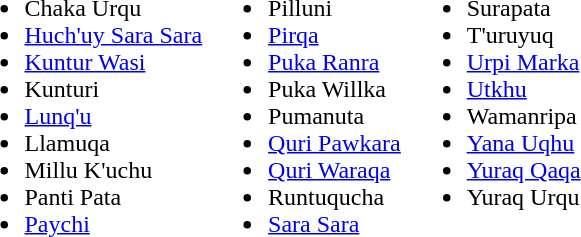<table>
<tr valign="top">
<td><br><ul><li>Chaka Urqu</li><li><a href='#'>Huch'uy Sara Sara</a></li><li><a href='#'>Kuntur Wasi</a></li><li>Kunturi</li><li><a href='#'>Lunq'u</a></li><li>Llamuqa</li><li>Millu K'uchu</li><li>Panti Pata</li><li><a href='#'>Paychi</a></li></ul></td>
<td><br><ul><li>Pilluni</li><li><a href='#'>Pirqa</a></li><li><a href='#'>Puka Ranra</a></li><li>Puka Willka</li><li>Pumanuta</li><li><a href='#'>Quri Pawkara</a></li><li><a href='#'>Quri Waraqa</a></li><li>Runtuqucha</li><li><a href='#'>Sara Sara</a></li></ul></td>
<td><br><ul><li>Surapata</li><li>T'uruyuq</li><li><a href='#'>Urpi Marka</a></li><li><a href='#'>Utkhu</a></li><li>Wamanripa</li><li><a href='#'>Yana Uqhu</a></li><li><a href='#'>Yuraq Qaqa</a></li><li>Yuraq Urqu</li></ul></td>
</tr>
</table>
